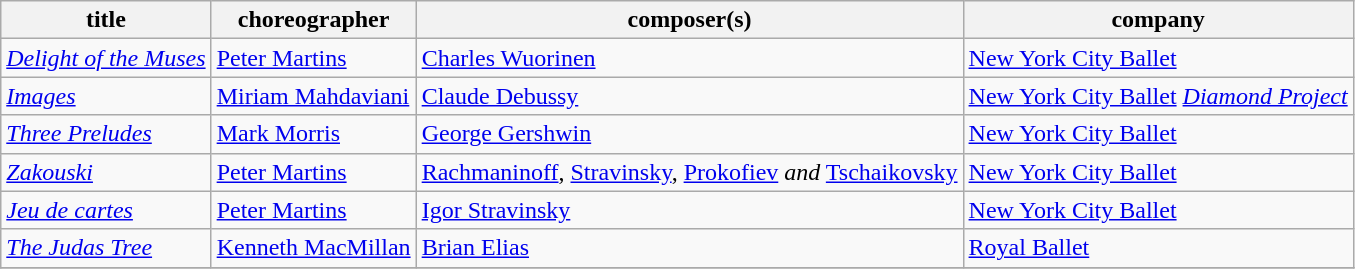<table class="wikitable">
<tr>
<th>title</th>
<th>choreographer</th>
<th>composer(s)</th>
<th>company</th>
</tr>
<tr>
<td><em><a href='#'>Delight of the Muses</a></em></td>
<td><a href='#'>Peter Martins</a></td>
<td><a href='#'>Charles Wuorinen</a></td>
<td><a href='#'>New York City Ballet</a></td>
</tr>
<tr>
<td><em><a href='#'>Images</a></em></td>
<td><a href='#'>Miriam Mahdaviani</a></td>
<td><a href='#'>Claude Debussy</a></td>
<td><a href='#'>New York City Ballet</a> <em><a href='#'>Diamond Project</a></em></td>
</tr>
<tr>
<td><em><a href='#'>Three Preludes</a></em></td>
<td><a href='#'>Mark Morris</a></td>
<td><a href='#'>George Gershwin</a></td>
<td><a href='#'>New York City Ballet</a></td>
</tr>
<tr>
<td><em><a href='#'>Zakouski</a></em></td>
<td><a href='#'>Peter Martins</a></td>
<td><a href='#'>Rachmaninoff</a>, <a href='#'>Stravinsky</a>, <a href='#'>Prokofiev</a> <em>and</em> <a href='#'>Tschaikovsky</a></td>
<td><a href='#'>New York City Ballet</a></td>
</tr>
<tr>
<td><em><a href='#'>Jeu de cartes</a></em></td>
<td><a href='#'>Peter Martins</a></td>
<td><a href='#'>Igor Stravinsky</a></td>
<td><a href='#'>New York City Ballet</a></td>
</tr>
<tr>
<td><em><a href='#'>The Judas Tree</a></em></td>
<td><a href='#'>Kenneth MacMillan</a></td>
<td><a href='#'>Brian Elias</a></td>
<td><a href='#'>Royal Ballet</a></td>
</tr>
<tr>
</tr>
</table>
